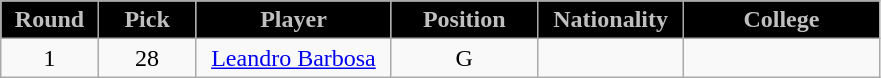<table class="wikitable sortable sortable">
<tr>
<th style="background:#000000; color:#c0c0c0" width="10%">Round</th>
<th style="background:#000000; color:#c0c0c0" width="10%">Pick</th>
<th style="background:#000000; color:#c0c0c0" width="20%">Player</th>
<th style="background:#000000; color:#c0c0c0" width="15%">Position</th>
<th style="background:#000000; color:#c0c0c0" width="15%">Nationality</th>
<th style="background:#000000; color:#c0c0c0" width="20%">College</th>
</tr>
<tr style="text-align: center">
<td>1</td>
<td>28</td>
<td><a href='#'>Leandro Barbosa</a></td>
<td>G</td>
<td></td>
<td></td>
</tr>
</table>
